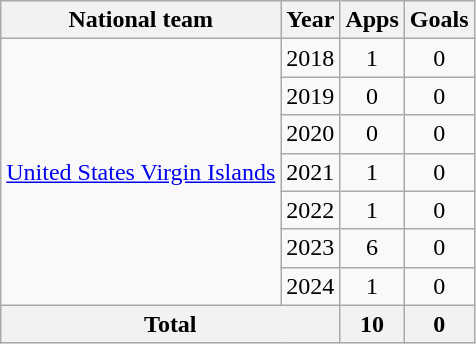<table class="wikitable" style="text-align:center">
<tr>
<th>National team</th>
<th>Year</th>
<th>Apps</th>
<th>Goals</th>
</tr>
<tr>
<td rowspan="7"><a href='#'>United States Virgin Islands</a></td>
<td>2018</td>
<td>1</td>
<td>0</td>
</tr>
<tr>
<td>2019</td>
<td>0</td>
<td>0</td>
</tr>
<tr>
<td>2020</td>
<td>0</td>
<td>0</td>
</tr>
<tr>
<td>2021</td>
<td>1</td>
<td>0</td>
</tr>
<tr>
<td>2022</td>
<td>1</td>
<td>0</td>
</tr>
<tr>
<td>2023</td>
<td>6</td>
<td>0</td>
</tr>
<tr>
<td>2024</td>
<td>1</td>
<td>0</td>
</tr>
<tr>
<th colspan="2">Total</th>
<th>10</th>
<th>0</th>
</tr>
</table>
